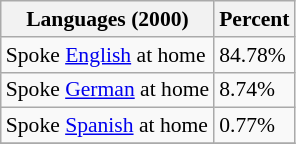<table class="wikitable sortable collapsible" style="font-size: 90%;">
<tr>
<th>Languages (2000)</th>
<th>Percent</th>
</tr>
<tr>
<td>Spoke <a href='#'>English</a> at home</td>
<td>84.78%</td>
</tr>
<tr>
<td>Spoke <a href='#'>German</a> at home</td>
<td>8.74%</td>
</tr>
<tr>
<td>Spoke <a href='#'>Spanish</a> at home</td>
<td>0.77%</td>
</tr>
<tr>
</tr>
</table>
